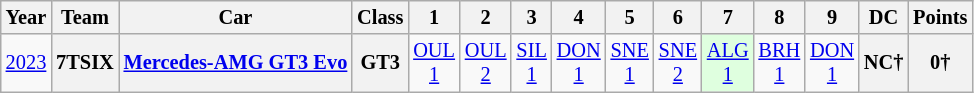<table class="wikitable" style="text-align:center; font-size:85%">
<tr>
<th>Year</th>
<th>Team</th>
<th>Car</th>
<th>Class</th>
<th>1</th>
<th>2</th>
<th>3</th>
<th>4</th>
<th>5</th>
<th>6</th>
<th>7</th>
<th>8</th>
<th>9</th>
<th>DC</th>
<th>Points</th>
</tr>
<tr>
<td><a href='#'>2023</a></td>
<th>7TSIX</th>
<th nowrap><a href='#'>Mercedes-AMG GT3 Evo</a></th>
<th>GT3</th>
<td><a href='#'>OUL<br>1</a></td>
<td><a href='#'>OUL<br>2</a></td>
<td><a href='#'>SIL<br>1</a></td>
<td><a href='#'>DON<br>1</a></td>
<td><a href='#'>SNE<br>1</a></td>
<td><a href='#'>SNE<br>2</a></td>
<td style="background:#DFFFDF;"><a href='#'>ALG<br>1</a><br></td>
<td><a href='#'>BRH<br>1</a></td>
<td><a href='#'>DON<br>1</a></td>
<th>NC†</th>
<th>0†</th>
</tr>
</table>
